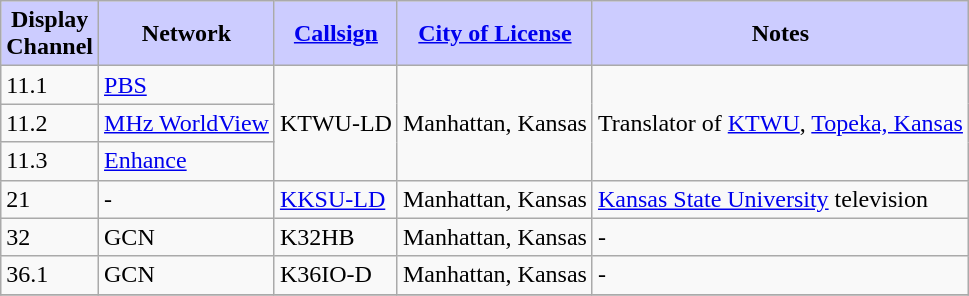<table class="wikitable" border="1">
<tr>
<th style="background:#ccccff;"><strong>Display<br>Channel</strong></th>
<th style="background:#ccccff;"><strong>Network</strong></th>
<th style="background:#ccccff;"><strong><a href='#'>Callsign</a></strong></th>
<th style="background:#ccccff;"><strong><a href='#'>City of License</a></strong></th>
<th style="background:#ccccff;"><strong>Notes</strong></th>
</tr>
<tr>
<td rowspan=1>11.1</td>
<td rowspan=1><a href='#'>PBS</a></td>
<td rowspan=3>KTWU-LD</td>
<td rowspan=3>Manhattan, Kansas</td>
<td rowspan=3>Translator of <a href='#'>KTWU</a>, <a href='#'>Topeka, Kansas</a></td>
</tr>
<tr>
<td>11.2</td>
<td><a href='#'>MHz WorldView</a></td>
</tr>
<tr>
<td>11.3</td>
<td><a href='#'>Enhance</a></td>
</tr>
<tr>
<td>21</td>
<td>-</td>
<td><a href='#'>KKSU-LD</a></td>
<td>Manhattan, Kansas</td>
<td><a href='#'>Kansas State University</a> television</td>
</tr>
<tr>
<td>32</td>
<td>GCN</td>
<td>K32HB</td>
<td>Manhattan, Kansas</td>
<td>-</td>
</tr>
<tr>
<td>36.1</td>
<td>GCN</td>
<td>K36IO-D</td>
<td>Manhattan, Kansas</td>
<td>-</td>
</tr>
<tr>
</tr>
</table>
